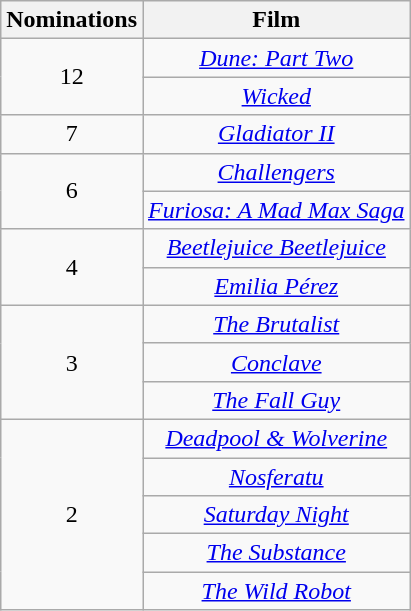<table class="wikitable" rowspan="2" style="text-align:center" background: #f6e39c;>
<tr>
<th scope="col" style="width:55px;">Nominations</th>
<th scope="col" style="text-align:center;">Film</th>
</tr>
<tr>
<td rowspan="2" style="text-align:center">12</td>
<td><em><a href='#'>Dune: Part Two</a></em></td>
</tr>
<tr>
<td><em><a href='#'>Wicked</a></em></td>
</tr>
<tr>
<td style="text-align:center">7</td>
<td><em><a href='#'>Gladiator II</a></em></td>
</tr>
<tr>
<td rowspan="2" style="text-align:center">6</td>
<td><em><a href='#'>Challengers</a></em></td>
</tr>
<tr>
<td><em><a href='#'>Furiosa: A Mad Max Saga</a></em></td>
</tr>
<tr>
<td rowspan="2" style="text-align:center">4</td>
<td><em><a href='#'>Beetlejuice Beetlejuice</a></em></td>
</tr>
<tr>
<td><em><a href='#'>Emilia Pérez</a></em></td>
</tr>
<tr>
<td rowspan="3" style="text-align:center">3</td>
<td><em><a href='#'>The Brutalist</a></em></td>
</tr>
<tr>
<td><em><a href='#'>Conclave</a></em></td>
</tr>
<tr>
<td><em><a href='#'>The Fall Guy</a></em></td>
</tr>
<tr>
<td rowspan="5" style="text-align:center">2</td>
<td><em><a href='#'>Deadpool & Wolverine</a></em></td>
</tr>
<tr>
<td><em><a href='#'>Nosferatu</a></em></td>
</tr>
<tr>
<td><em><a href='#'>Saturday Night</a></em></td>
</tr>
<tr>
<td><em><a href='#'>The Substance</a></em></td>
</tr>
<tr>
<td><em><a href='#'>The Wild Robot</a></em></td>
</tr>
</table>
